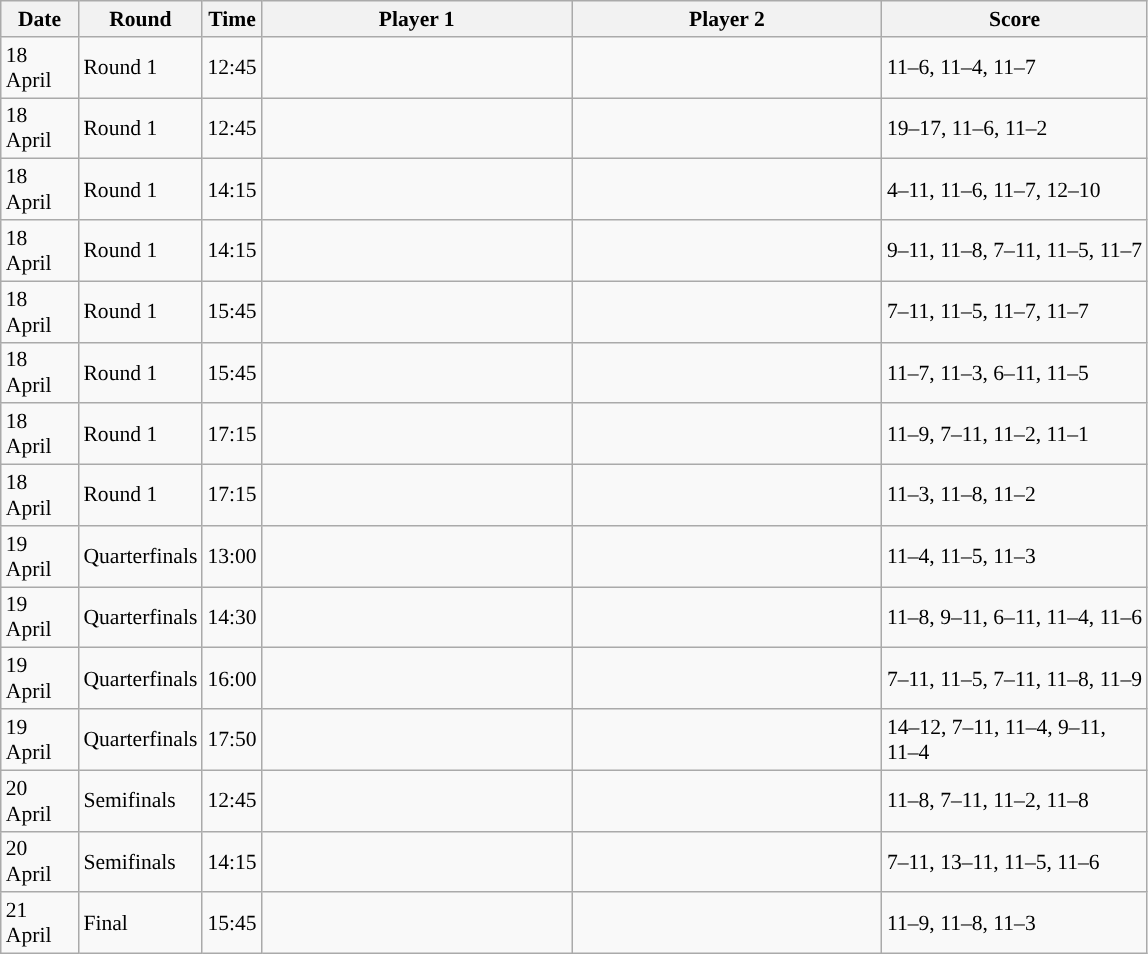<table class="sortable wikitable" style="font-size:90%">
<tr>
<th width="45" class="unsortable">Date</th>
<th width="55">Round</th>
<th width="30">Time</th>
<th width="200">Player 1</th>
<th width="200">Player 2</th>
<th width="170" class="unsortable">Score</th>
</tr>
<tr>
<td>18 April</td>
<td>Round 1</td>
<td>12:45</td>
<td><strong></strong></td>
<td></td>
<td>11–6, 11–4, 11–7</td>
</tr>
<tr>
<td>18 April</td>
<td>Round 1</td>
<td>12:45</td>
<td></td>
<td><strong></strong></td>
<td>19–17, 11–6, 11–2</td>
</tr>
<tr>
<td>18 April</td>
<td>Round 1</td>
<td>14:15</td>
<td></td>
<td><strong></strong></td>
<td>4–11, 11–6, 11–7, 12–10</td>
</tr>
<tr>
<td>18 April</td>
<td>Round 1</td>
<td>14:15</td>
<td><strong></strong></td>
<td></td>
<td>9–11, 11–8, 7–11, 11–5, 11–7</td>
</tr>
<tr>
<td>18 April</td>
<td>Round 1</td>
<td>15:45</td>
<td><strong></strong></td>
<td></td>
<td>7–11, 11–5, 11–7, 11–7</td>
</tr>
<tr>
<td>18 April</td>
<td>Round 1</td>
<td>15:45</td>
<td></td>
<td><strong></strong></td>
<td>11–7, 11–3, 6–11, 11–5</td>
</tr>
<tr>
<td>18 April</td>
<td>Round 1</td>
<td>17:15</td>
<td><strong></strong></td>
<td></td>
<td>11–9, 7–11, 11–2, 11–1</td>
</tr>
<tr>
<td>18 April</td>
<td>Round 1</td>
<td>17:15</td>
<td></td>
<td><strong></strong></td>
<td>11–3, 11–8, 11–2</td>
</tr>
<tr>
<td>19 April</td>
<td>Quarterfinals</td>
<td>13:00</td>
<td><strong></strong></td>
<td></td>
<td>11–4, 11–5, 11–3</td>
</tr>
<tr>
<td>19 April</td>
<td>Quarterfinals</td>
<td>14:30</td>
<td><strong></strong></td>
<td></td>
<td>11–8, 9–11, 6–11, 11–4, 11–6</td>
</tr>
<tr>
<td>19 April</td>
<td>Quarterfinals</td>
<td>16:00</td>
<td><strong></strong></td>
<td></td>
<td>7–11, 11–5, 7–11, 11–8, 11–9</td>
</tr>
<tr>
<td>19 April</td>
<td>Quarterfinals</td>
<td>17:50</td>
<td></td>
<td><strong></strong></td>
<td>14–12, 7–11, 11–4, 9–11, 11–4</td>
</tr>
<tr>
<td>20 April</td>
<td>Semifinals</td>
<td>12:45</td>
<td><strong></strong></td>
<td></td>
<td>11–8, 7–11, 11–2, 11–8</td>
</tr>
<tr>
<td>20 April</td>
<td>Semifinals</td>
<td>14:15</td>
<td></td>
<td><strong></strong></td>
<td>7–11, 13–11, 11–5, 11–6</td>
</tr>
<tr>
<td>21 April</td>
<td>Final</td>
<td>15:45</td>
<td><strong></strong></td>
<td></td>
<td>11–9, 11–8, 11–3</td>
</tr>
</table>
